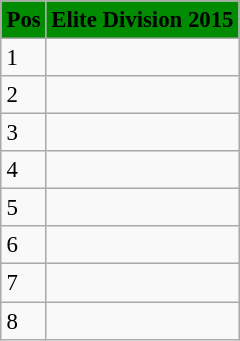<table class="wikitable" style="margin:0.5em auto; font-size:95%">
<tr style="background:#008b00;">
<td><strong>Pos</strong></td>
<td><strong>Elite Division 2015</strong></td>
</tr>
<tr>
<td>1</td>
<td></td>
</tr>
<tr>
<td>2</td>
<td></td>
</tr>
<tr>
<td>3</td>
<td></td>
</tr>
<tr>
<td>4</td>
<td></td>
</tr>
<tr>
<td>5</td>
<td></td>
</tr>
<tr>
<td>6</td>
<td></td>
</tr>
<tr>
<td>7</td>
<td></td>
</tr>
<tr>
<td>8</td>
<td></td>
</tr>
</table>
